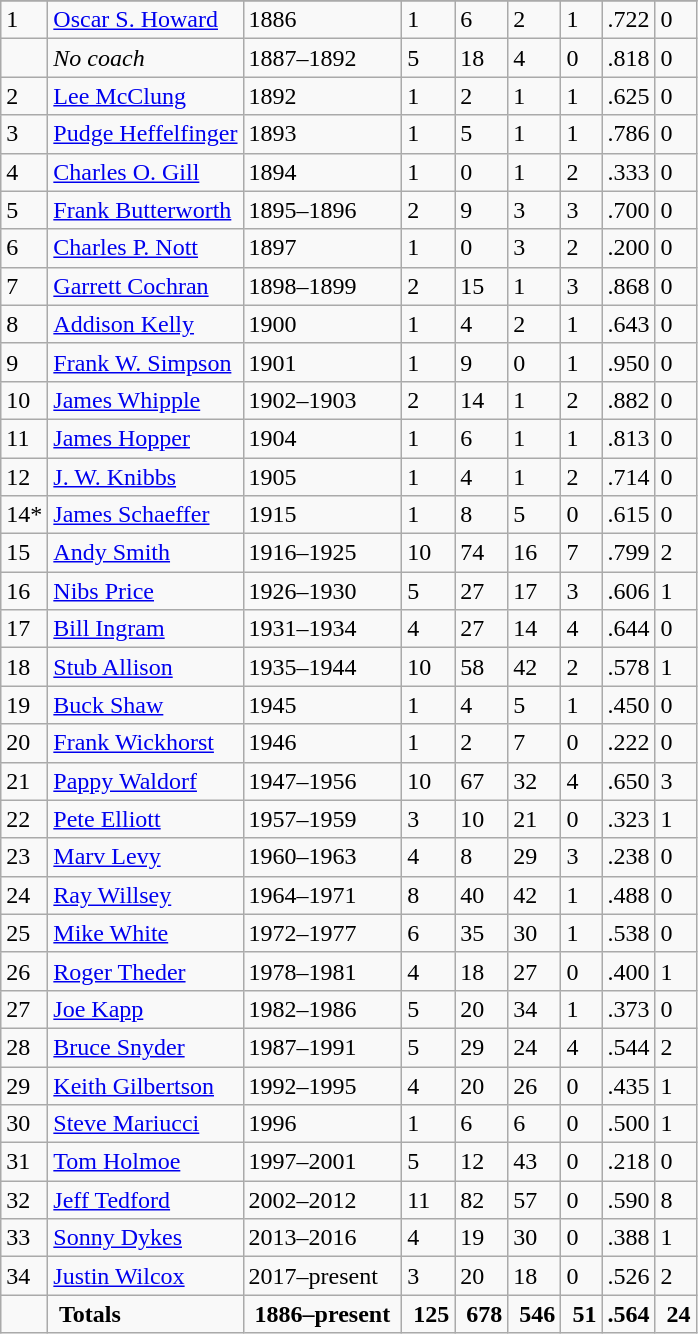<table class="wikitable">
<tr>
</tr>
<tr>
<td>1</td>
<td><a href='#'>Oscar S. Howard</a></td>
<td>1886</td>
<td>1</td>
<td>6</td>
<td>2</td>
<td>1</td>
<td>.722</td>
<td>0</td>
</tr>
<tr>
<td style="text-indent:-500px">1.5</td>
<td><em>No coach</em></td>
<td>1887–1892 </td>
<td>5</td>
<td>18</td>
<td>4</td>
<td>0</td>
<td>.818</td>
<td>0</td>
</tr>
<tr>
<td>2</td>
<td><a href='#'>Lee McClung</a></td>
<td>1892</td>
<td>1</td>
<td>2</td>
<td>1</td>
<td>1</td>
<td>.625</td>
<td>0</td>
</tr>
<tr>
<td>3</td>
<td><a href='#'>Pudge Heffelfinger</a></td>
<td>1893</td>
<td>1</td>
<td>5</td>
<td>1</td>
<td>1</td>
<td>.786</td>
<td>0</td>
</tr>
<tr>
<td>4</td>
<td><a href='#'>Charles O. Gill</a></td>
<td>1894</td>
<td>1</td>
<td>0</td>
<td>1</td>
<td>2</td>
<td>.333</td>
<td>0</td>
</tr>
<tr>
<td>5</td>
<td><a href='#'>Frank Butterworth</a></td>
<td>1895–1896</td>
<td>2</td>
<td>9</td>
<td>3</td>
<td>3</td>
<td>.700</td>
<td>0</td>
</tr>
<tr>
<td>6</td>
<td><a href='#'>Charles P. Nott</a></td>
<td>1897</td>
<td>1</td>
<td>0</td>
<td>3</td>
<td>2</td>
<td>.200</td>
<td>0</td>
</tr>
<tr>
<td>7</td>
<td><a href='#'>Garrett Cochran</a></td>
<td>1898–1899</td>
<td>2</td>
<td>15</td>
<td>1</td>
<td>3</td>
<td>.868</td>
<td>0</td>
</tr>
<tr>
<td>8</td>
<td><a href='#'>Addison Kelly</a></td>
<td>1900</td>
<td>1</td>
<td>4</td>
<td>2</td>
<td>1</td>
<td>.643</td>
<td>0</td>
</tr>
<tr>
<td>9</td>
<td><a href='#'>Frank W. Simpson</a></td>
<td>1901</td>
<td>1</td>
<td>9</td>
<td>0</td>
<td>1</td>
<td>.950</td>
<td>0</td>
</tr>
<tr>
<td>10</td>
<td><a href='#'>James Whipple</a></td>
<td>1902–1903</td>
<td>2</td>
<td>14</td>
<td>1</td>
<td>2</td>
<td>.882</td>
<td>0</td>
</tr>
<tr>
<td>11</td>
<td><a href='#'>James Hopper</a></td>
<td>1904</td>
<td>1</td>
<td>6</td>
<td>1</td>
<td>1</td>
<td>.813</td>
<td>0</td>
</tr>
<tr>
<td>12</td>
<td><a href='#'>J. W. Knibbs</a></td>
<td>1905</td>
<td>1</td>
<td>4</td>
<td>1</td>
<td>2</td>
<td>.714</td>
<td>0</td>
</tr>
<tr>
<td>14*</td>
<td><a href='#'>James Schaeffer</a></td>
<td>1915</td>
<td>1</td>
<td>8</td>
<td>5</td>
<td>0</td>
<td>.615</td>
<td>0</td>
</tr>
<tr>
<td>15</td>
<td><a href='#'>Andy Smith</a></td>
<td>1916–1925</td>
<td>10</td>
<td>74</td>
<td>16</td>
<td>7</td>
<td>.799</td>
<td>2</td>
</tr>
<tr>
<td>16</td>
<td><a href='#'>Nibs Price</a></td>
<td>1926–1930</td>
<td>5</td>
<td>27</td>
<td>17</td>
<td>3</td>
<td>.606</td>
<td>1</td>
</tr>
<tr>
<td>17</td>
<td><a href='#'>Bill Ingram</a></td>
<td>1931–1934</td>
<td>4</td>
<td>27</td>
<td>14</td>
<td>4</td>
<td>.644</td>
<td>0</td>
</tr>
<tr>
<td>18</td>
<td><a href='#'>Stub Allison</a></td>
<td>1935–1944</td>
<td>10</td>
<td>58</td>
<td>42</td>
<td>2</td>
<td>.578</td>
<td>1</td>
</tr>
<tr>
<td>19</td>
<td><a href='#'>Buck Shaw</a></td>
<td>1945</td>
<td>1</td>
<td>4</td>
<td>5</td>
<td>1</td>
<td>.450</td>
<td>0</td>
</tr>
<tr>
<td>20</td>
<td><a href='#'>Frank Wickhorst</a></td>
<td>1946</td>
<td>1</td>
<td>2</td>
<td>7</td>
<td>0</td>
<td>.222</td>
<td>0</td>
</tr>
<tr>
<td>21</td>
<td><a href='#'>Pappy Waldorf</a></td>
<td>1947–1956</td>
<td>10</td>
<td>67</td>
<td>32</td>
<td>4</td>
<td>.650</td>
<td>3</td>
</tr>
<tr>
<td>22</td>
<td><a href='#'>Pete Elliott</a></td>
<td>1957–1959</td>
<td>3</td>
<td>10</td>
<td>21</td>
<td>0</td>
<td>.323</td>
<td>1</td>
</tr>
<tr>
<td>23</td>
<td><a href='#'>Marv Levy</a></td>
<td>1960–1963</td>
<td>4</td>
<td>8</td>
<td>29</td>
<td>3</td>
<td>.238</td>
<td>0</td>
</tr>
<tr>
<td>24</td>
<td><a href='#'>Ray Willsey</a></td>
<td>1964–1971</td>
<td>8</td>
<td>40</td>
<td>42</td>
<td>1</td>
<td>.488</td>
<td>0</td>
</tr>
<tr>
<td>25</td>
<td><a href='#'>Mike White</a></td>
<td>1972–1977</td>
<td>6</td>
<td>35</td>
<td>30</td>
<td>1</td>
<td>.538</td>
<td>0</td>
</tr>
<tr>
<td>26</td>
<td><a href='#'>Roger Theder</a></td>
<td>1978–1981</td>
<td>4</td>
<td>18</td>
<td>27</td>
<td>0</td>
<td>.400</td>
<td>1</td>
</tr>
<tr>
<td>27</td>
<td><a href='#'>Joe Kapp</a></td>
<td>1982–1986</td>
<td>5</td>
<td>20</td>
<td>34</td>
<td>1</td>
<td>.373</td>
<td>0</td>
</tr>
<tr>
<td>28</td>
<td><a href='#'>Bruce Snyder</a></td>
<td>1987–1991</td>
<td>5</td>
<td>29</td>
<td>24</td>
<td>4</td>
<td>.544</td>
<td>2</td>
</tr>
<tr>
<td>29</td>
<td><a href='#'>Keith Gilbertson</a></td>
<td>1992–1995</td>
<td>4</td>
<td>20</td>
<td>26</td>
<td>0</td>
<td>.435</td>
<td>1</td>
</tr>
<tr>
<td>30</td>
<td><a href='#'>Steve Mariucci</a></td>
<td>1996</td>
<td>1</td>
<td>6</td>
<td>6</td>
<td>0</td>
<td>.500</td>
<td>1</td>
</tr>
<tr>
<td>31</td>
<td><a href='#'>Tom Holmoe</a></td>
<td>1997–2001</td>
<td>5</td>
<td>12</td>
<td>43</td>
<td>0</td>
<td>.218</td>
<td>0</td>
</tr>
<tr>
<td>32</td>
<td><a href='#'>Jeff Tedford</a></td>
<td>2002–2012</td>
<td>11</td>
<td>82</td>
<td>57</td>
<td>0</td>
<td>.590</td>
<td>8</td>
</tr>
<tr>
<td>33</td>
<td><a href='#'>Sonny Dykes</a></td>
<td>2013–2016</td>
<td>4</td>
<td>19</td>
<td>30</td>
<td>0</td>
<td>.388</td>
<td>1</td>
</tr>
<tr>
<td>34</td>
<td><a href='#'>Justin Wilcox</a></td>
<td>2017–present</td>
<td>3</td>
<td>20</td>
<td>18</td>
<td>0</td>
<td>.526</td>
<td>2</td>
</tr>
<tr style="font-weight:bold">
<td> </td>
<td> Totals </td>
<td> 1886–present </td>
<td> 125</td>
<td> 678</td>
<td> 546</td>
<td> 51</td>
<td>.564</td>
<td> 24</td>
</tr>
</table>
